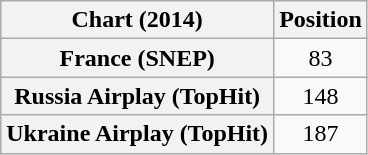<table class="wikitable sortable plainrowheaders" style="text-align:center">
<tr>
<th scope="col">Chart (2014)</th>
<th scope="col">Position</th>
</tr>
<tr>
<th scope="row">France (SNEP)</th>
<td>83</td>
</tr>
<tr>
<th scope="row">Russia Airplay (TopHit)</th>
<td>148</td>
</tr>
<tr>
<th scope="row">Ukraine Airplay (TopHit)</th>
<td>187</td>
</tr>
</table>
